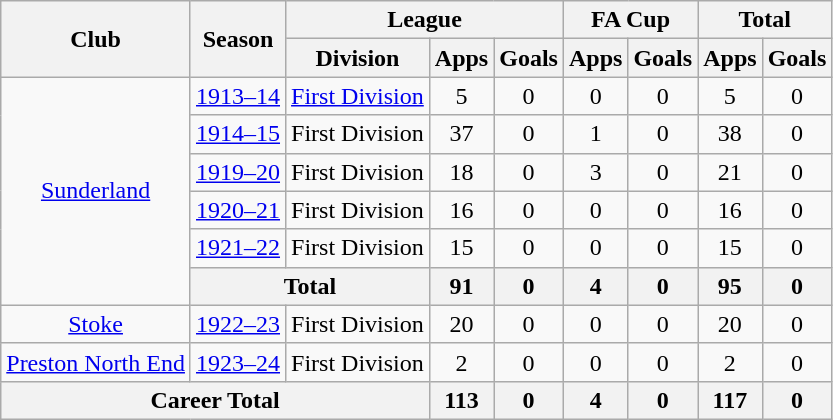<table class="wikitable" style="text-align: center;">
<tr>
<th rowspan="2">Club</th>
<th rowspan="2">Season</th>
<th colspan="3">League</th>
<th colspan="2">FA Cup</th>
<th colspan="2">Total</th>
</tr>
<tr>
<th>Division</th>
<th>Apps</th>
<th>Goals</th>
<th>Apps</th>
<th>Goals</th>
<th>Apps</th>
<th>Goals</th>
</tr>
<tr>
<td rowspan="6"><a href='#'>Sunderland</a></td>
<td><a href='#'>1913–14</a></td>
<td><a href='#'>First Division</a></td>
<td>5</td>
<td>0</td>
<td>0</td>
<td>0</td>
<td>5</td>
<td>0</td>
</tr>
<tr>
<td><a href='#'>1914–15</a></td>
<td>First Division</td>
<td>37</td>
<td>0</td>
<td>1</td>
<td>0</td>
<td>38</td>
<td>0</td>
</tr>
<tr>
<td><a href='#'>1919–20</a></td>
<td>First Division</td>
<td>18</td>
<td>0</td>
<td>3</td>
<td>0</td>
<td>21</td>
<td>0</td>
</tr>
<tr>
<td><a href='#'>1920–21</a></td>
<td>First Division</td>
<td>16</td>
<td>0</td>
<td>0</td>
<td>0</td>
<td>16</td>
<td>0</td>
</tr>
<tr>
<td><a href='#'>1921–22</a></td>
<td>First Division</td>
<td>15</td>
<td>0</td>
<td>0</td>
<td>0</td>
<td>15</td>
<td>0</td>
</tr>
<tr>
<th colspan=2>Total</th>
<th>91</th>
<th>0</th>
<th>4</th>
<th>0</th>
<th>95</th>
<th>0</th>
</tr>
<tr>
<td><a href='#'>Stoke</a></td>
<td><a href='#'>1922–23</a></td>
<td>First Division</td>
<td>20</td>
<td>0</td>
<td>0</td>
<td>0</td>
<td>20</td>
<td>0</td>
</tr>
<tr>
<td><a href='#'>Preston North End</a></td>
<td><a href='#'>1923–24</a></td>
<td>First Division</td>
<td>2</td>
<td>0</td>
<td>0</td>
<td>0</td>
<td>2</td>
<td>0</td>
</tr>
<tr>
<th colspan="3">Career Total</th>
<th>113</th>
<th>0</th>
<th>4</th>
<th>0</th>
<th>117</th>
<th>0</th>
</tr>
</table>
